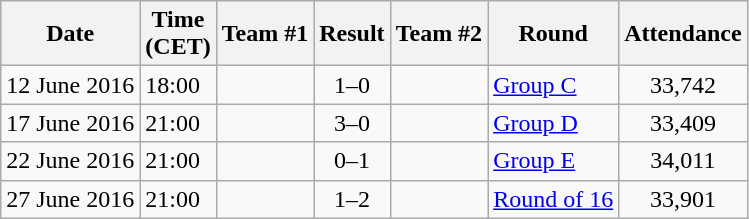<table class="wikitable sortable">
<tr>
<th>Date</th>
<th>Time<br>(CET)</th>
<th>Team #1</th>
<th>Result</th>
<th>Team #2</th>
<th>Round</th>
<th>Attendance</th>
</tr>
<tr>
<td>12 June 2016</td>
<td>18:00</td>
<td></td>
<td style="text-align:center;">1–0</td>
<td></td>
<td><a href='#'>Group C</a></td>
<td style="text-align:center;">33,742</td>
</tr>
<tr>
<td>17 June 2016</td>
<td>21:00</td>
<td></td>
<td style="text-align:center;">3–0</td>
<td></td>
<td><a href='#'>Group D</a></td>
<td style="text-align:center;">33,409</td>
</tr>
<tr>
<td>22 June 2016</td>
<td>21:00</td>
<td></td>
<td style="text-align:center;">0–1</td>
<td></td>
<td><a href='#'>Group E</a></td>
<td style="text-align:center;">34,011</td>
</tr>
<tr>
<td>27 June 2016</td>
<td>21:00</td>
<td></td>
<td style="text-align:center;">1–2</td>
<td></td>
<td><a href='#'>Round of 16</a></td>
<td style="text-align:center;">33,901</td>
</tr>
</table>
